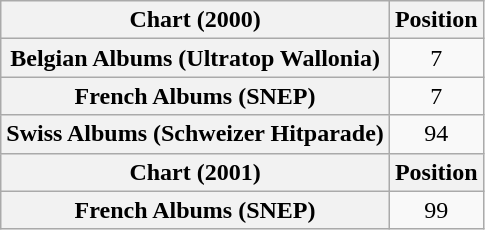<table class="wikitable plainrowheaders" style="text-align:center">
<tr>
<th scope="col">Chart (2000)</th>
<th scope="col">Position</th>
</tr>
<tr>
<th scope="row">Belgian Albums (Ultratop Wallonia)</th>
<td>7</td>
</tr>
<tr>
<th scope="row">French Albums (SNEP)</th>
<td>7</td>
</tr>
<tr>
<th scope="row">Swiss Albums (Schweizer Hitparade)</th>
<td>94</td>
</tr>
<tr>
<th scope="col">Chart (2001)</th>
<th scope="col">Position</th>
</tr>
<tr>
<th scope="row">French Albums (SNEP)</th>
<td>99</td>
</tr>
</table>
